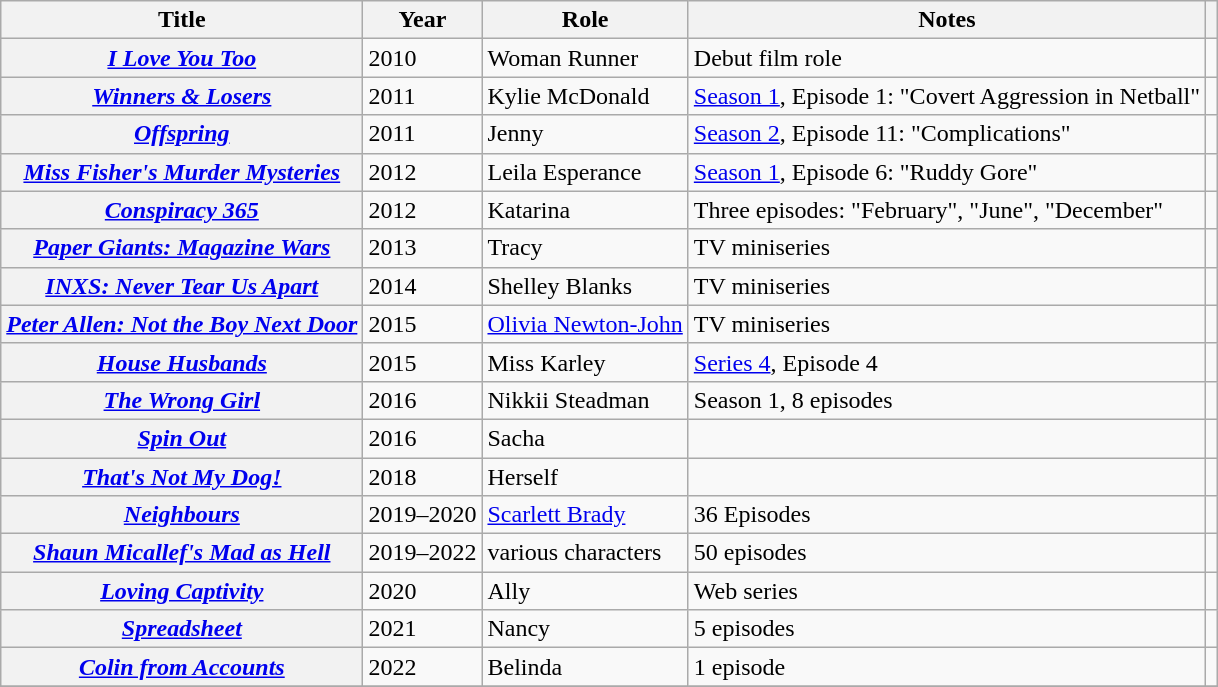<table class="wikitable plainrowheaders sortable">
<tr>
<th scope="col">Title</th>
<th scope="col">Year</th>
<th scope="col">Role</th>
<th scope="col" class="unsortable">Notes</th>
<th scope="col" class="unsortable"></th>
</tr>
<tr>
<th scope="row"><em><a href='#'>I Love You Too</a></em></th>
<td>2010</td>
<td>Woman Runner</td>
<td>Debut film role</td>
<td></td>
</tr>
<tr>
<th scope="row"><em><a href='#'>Winners & Losers</a></em></th>
<td>2011</td>
<td>Kylie McDonald</td>
<td><a href='#'>Season 1</a>, Episode 1: "Covert Aggression in Netball"</td>
<td></td>
</tr>
<tr>
<th scope="row"><em><a href='#'>Offspring</a></em></th>
<td>2011</td>
<td>Jenny</td>
<td><a href='#'>Season 2</a>, Episode 11: "Complications"</td>
<td></td>
</tr>
<tr>
<th scope="row"><em><a href='#'>Miss Fisher's Murder Mysteries</a></em></th>
<td>2012</td>
<td>Leila Esperance</td>
<td><a href='#'>Season 1</a>, Episode 6: "Ruddy Gore"</td>
<td></td>
</tr>
<tr>
<th scope="row"><em><a href='#'>Conspiracy 365</a></em></th>
<td>2012</td>
<td>Katarina</td>
<td>Three episodes: "February", "June", "December"</td>
<td></td>
</tr>
<tr>
<th scope="row"><em><a href='#'>Paper Giants: Magazine Wars</a></em></th>
<td>2013</td>
<td>Tracy</td>
<td>TV miniseries</td>
<td></td>
</tr>
<tr>
<th scope="row"><em><a href='#'>INXS: Never Tear Us Apart</a></em></th>
<td>2014</td>
<td>Shelley Blanks</td>
<td>TV miniseries</td>
<td></td>
</tr>
<tr>
<th scope="row"><em><a href='#'>Peter Allen: Not the Boy Next Door</a></em></th>
<td>2015</td>
<td><a href='#'>Olivia Newton-John</a></td>
<td>TV miniseries</td>
<td></td>
</tr>
<tr>
<th scope="row"><em><a href='#'>House Husbands</a></em></th>
<td>2015</td>
<td>Miss Karley</td>
<td><a href='#'>Series 4</a>, Episode 4</td>
<td></td>
</tr>
<tr>
<th scope="row"><em><a href='#'>The Wrong Girl</a></em></th>
<td>2016</td>
<td>Nikkii Steadman</td>
<td>Season 1, 8 episodes</td>
<td></td>
</tr>
<tr>
<th scope="row"><em><a href='#'>Spin Out</a></em></th>
<td>2016</td>
<td>Sacha</td>
<td></td>
<td></td>
</tr>
<tr>
<th scope="row"><em><a href='#'>That's Not My Dog!</a></em></th>
<td>2018</td>
<td>Herself</td>
<td></td>
<td></td>
</tr>
<tr>
<th scope="row"><em><a href='#'>Neighbours</a></em></th>
<td>2019–2020</td>
<td><a href='#'>Scarlett Brady</a></td>
<td>36 Episodes</td>
<td></td>
</tr>
<tr>
<th scope="row"><em><a href='#'>Shaun Micallef's Mad as Hell</a></em></th>
<td>2019–2022</td>
<td>various characters</td>
<td>50 episodes</td>
<td></td>
</tr>
<tr>
<th scope="row"><em><a href='#'>Loving Captivity</a></em></th>
<td>2020</td>
<td>Ally</td>
<td>Web series</td>
<td></td>
</tr>
<tr>
<th scope="row"><em><a href='#'>Spreadsheet</a></em></th>
<td>2021</td>
<td>Nancy</td>
<td>5 episodes</td>
<td></td>
</tr>
<tr>
<th scope="row"><em><a href='#'>Colin from Accounts</a></em></th>
<td>2022</td>
<td>Belinda</td>
<td>1 episode</td>
<td></td>
</tr>
<tr>
</tr>
</table>
